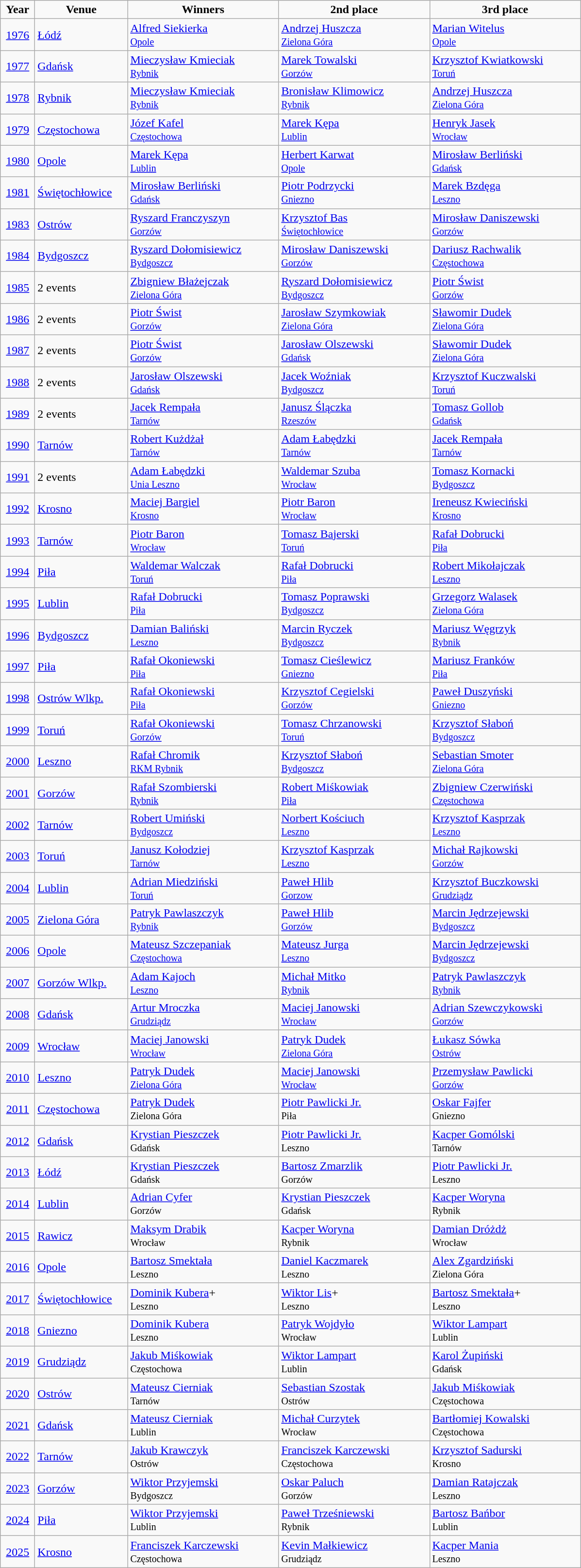<table class="wikitable">
<tr align=center>
<td width=40px  ><strong>Year</strong></td>
<td width=120px ><strong>Venue</strong></td>
<td width=200px ><strong>Winners</strong></td>
<td width=200px ><strong>2nd place</strong></td>
<td width=200px ><strong>3rd place</strong></td>
</tr>
<tr>
<td align=center><a href='#'>1976</a></td>
<td><a href='#'>Łódź</a></td>
<td><a href='#'>Alfred Siekierka</a> <br><small> <a href='#'>Opole</a></small></td>
<td><a href='#'>Andrzej Huszcza</a> <br><small> <a href='#'>Zielona Góra</a></small></td>
<td><a href='#'>Marian Witelus</a> <br><small> <a href='#'>Opole</a></small></td>
</tr>
<tr>
<td align=center><a href='#'>1977</a></td>
<td><a href='#'>Gdańsk</a></td>
<td><a href='#'>Mieczysław Kmieciak</a> <br><small> <a href='#'>Rybnik</a></small></td>
<td><a href='#'>Marek Towalski</a> <br><small> <a href='#'>Gorzów</a></small></td>
<td><a href='#'>Krzysztof Kwiatkowski</a> <br><small> <a href='#'>Toruń</a></small></td>
</tr>
<tr>
<td align=center><a href='#'>1978</a></td>
<td><a href='#'>Rybnik</a></td>
<td><a href='#'>Mieczysław Kmieciak</a> <br><small> <a href='#'>Rybnik</a></small></td>
<td><a href='#'>Bronisław Klimowicz</a> <br><small> <a href='#'>Rybnik</a></small></td>
<td><a href='#'>Andrzej Huszcza</a> <br><small> <a href='#'>Zielona Góra</a></small></td>
</tr>
<tr>
<td align=center><a href='#'>1979</a></td>
<td><a href='#'>Częstochowa</a></td>
<td><a href='#'>Józef Kafel</a> <br><small> <a href='#'>Częstochowa</a></small></td>
<td><a href='#'>Marek Kępa</a> <br><small> <a href='#'>Lublin</a></small></td>
<td><a href='#'>Henryk Jasek</a> <br><small> <a href='#'>Wrocław</a></small></td>
</tr>
<tr>
<td align=center><a href='#'>1980</a></td>
<td><a href='#'>Opole</a></td>
<td><a href='#'>Marek Kępa</a> <br><small> <a href='#'>Lublin</a></small></td>
<td><a href='#'>Herbert Karwat</a> <br><small> <a href='#'>Opole</a></small></td>
<td><a href='#'>Mirosław Berliński</a> <br><small> <a href='#'>Gdańsk</a></small></td>
</tr>
<tr>
<td align=center><a href='#'>1981</a></td>
<td><a href='#'>Świętochłowice</a></td>
<td><a href='#'>Mirosław Berliński</a> <br><small> <a href='#'>Gdańsk</a></small></td>
<td><a href='#'>Piotr Podrzycki</a> <br><small> <a href='#'>Gniezno</a></small></td>
<td><a href='#'>Marek Bzdęga</a> <br><small> <a href='#'>Leszno</a></small></td>
</tr>
<tr>
<td align=center><a href='#'>1983</a></td>
<td><a href='#'>Ostrów</a></td>
<td><a href='#'>Ryszard Franczyszyn</a> <br><small> <a href='#'>Gorzów</a></small></td>
<td><a href='#'>Krzysztof Bas</a> <br><small> <a href='#'>Świętochłowice</a></small></td>
<td><a href='#'>Mirosław Daniszewski</a> <br><small> <a href='#'>Gorzów</a></small></td>
</tr>
<tr>
<td align=center><a href='#'>1984</a></td>
<td><a href='#'>Bydgoszcz</a></td>
<td><a href='#'>Ryszard Dołomisiewicz</a> <br><small> <a href='#'>Bydgoszcz</a></small></td>
<td><a href='#'>Mirosław Daniszewski</a> <br><small> <a href='#'>Gorzów</a></small></td>
<td><a href='#'>Dariusz Rachwalik</a> <br><small> <a href='#'>Częstochowa</a></small></td>
</tr>
<tr>
<td align=center><a href='#'>1985</a></td>
<td>2 events</td>
<td><a href='#'>Zbigniew Błażejczak</a> <br><small> <a href='#'>Zielona Góra</a></small></td>
<td><a href='#'>Ryszard Dołomisiewicz</a> <br><small> <a href='#'>Bydgoszcz</a></small></td>
<td><a href='#'>Piotr Świst</a> <br><small> <a href='#'>Gorzów</a></small></td>
</tr>
<tr>
<td align=center><a href='#'>1986</a></td>
<td>2 events</td>
<td><a href='#'>Piotr Świst</a> <br><small> <a href='#'>Gorzów</a></small></td>
<td><a href='#'>Jarosław Szymkowiak</a> <br><small> <a href='#'>Zielona Góra</a></small></td>
<td><a href='#'>Sławomir Dudek</a> <br><small> <a href='#'>Zielona Góra</a></small></td>
</tr>
<tr>
<td align=center><a href='#'>1987</a></td>
<td>2 events</td>
<td><a href='#'>Piotr Świst</a> <br><small> <a href='#'>Gorzów</a></small></td>
<td><a href='#'>Jarosław Olszewski</a> <br><small> <a href='#'>Gdańsk</a></small></td>
<td><a href='#'>Sławomir Dudek</a> <br><small> <a href='#'>Zielona Góra</a></small></td>
</tr>
<tr>
<td align=center><a href='#'>1988</a></td>
<td>2 events</td>
<td><a href='#'>Jarosław Olszewski</a> <br><small> <a href='#'>Gdańsk</a></small></td>
<td><a href='#'>Jacek Woźniak</a> <br><small> <a href='#'>Bydgoszcz</a></small></td>
<td><a href='#'>Krzysztof Kuczwalski</a> <br><small> <a href='#'>Toruń</a></small></td>
</tr>
<tr>
<td align=center><a href='#'>1989</a></td>
<td>2 events</td>
<td><a href='#'>Jacek Rempała</a> <br><small> <a href='#'>Tarnów</a></small></td>
<td><a href='#'>Janusz Ślączka</a> <br><small> <a href='#'>Rzeszów</a></small></td>
<td><a href='#'>Tomasz Gollob</a> <br><small> <a href='#'>Gdańsk</a></small></td>
</tr>
<tr>
<td align=center><a href='#'>1990</a></td>
<td><a href='#'>Tarnów</a></td>
<td><a href='#'>Robert Kużdżał</a> <br><small> <a href='#'>Tarnów</a></small></td>
<td><a href='#'>Adam Łabędzki</a> <br><small> <a href='#'>Tarnów</a></small></td>
<td><a href='#'>Jacek Rempała</a> <br><small> <a href='#'>Tarnów</a></small></td>
</tr>
<tr>
<td align=center><a href='#'>1991</a></td>
<td>2 events</td>
<td><a href='#'>Adam Łabędzki</a> <br><small> <a href='#'>Unia Leszno</a></small></td>
<td><a href='#'>Waldemar Szuba</a> <br><small> <a href='#'>Wrocław</a></small></td>
<td><a href='#'>Tomasz Kornacki</a> <br><small> <a href='#'>Bydgoszcz</a></small></td>
</tr>
<tr>
<td align=center><a href='#'>1992</a></td>
<td><a href='#'>Krosno</a></td>
<td><a href='#'>Maciej Bargiel</a> <br><small> <a href='#'>Krosno</a></small></td>
<td><a href='#'>Piotr Baron</a> <br><small> <a href='#'>Wrocław</a></small></td>
<td><a href='#'>Ireneusz Kwieciński</a> <br><small> <a href='#'>Krosno</a></small></td>
</tr>
<tr>
<td align=center><a href='#'>1993</a></td>
<td><a href='#'>Tarnów</a></td>
<td><a href='#'>Piotr Baron</a> <br><small> <a href='#'>Wrocław</a></small></td>
<td><a href='#'>Tomasz Bajerski</a> <br><small> <a href='#'>Toruń</a></small></td>
<td><a href='#'>Rafał Dobrucki</a> <br><small> <a href='#'>Piła</a></small></td>
</tr>
<tr>
<td align=center><a href='#'>1994</a></td>
<td><a href='#'>Piła</a></td>
<td><a href='#'>Waldemar Walczak</a> <br><small> <a href='#'>Toruń</a></small></td>
<td><a href='#'>Rafał Dobrucki</a> <br><small> <a href='#'>Piła</a></small></td>
<td><a href='#'>Robert Mikołajczak</a> <br><small> <a href='#'>Leszno</a></small></td>
</tr>
<tr>
<td align=center><a href='#'>1995</a></td>
<td><a href='#'>Lublin</a></td>
<td><a href='#'>Rafał Dobrucki</a> <br><small> <a href='#'>Piła</a></small></td>
<td><a href='#'>Tomasz Poprawski</a> <br><small> <a href='#'>Bydgoszcz</a></small></td>
<td><a href='#'>Grzegorz Walasek</a> <br><small> <a href='#'>Zielona Góra</a></small></td>
</tr>
<tr>
<td align=center><a href='#'>1996</a></td>
<td><a href='#'>Bydgoszcz</a></td>
<td><a href='#'>Damian Baliński</a> <br><small> <a href='#'>Leszno</a></small></td>
<td><a href='#'>Marcin Ryczek</a> <br><small> <a href='#'>Bydgoszcz</a></small></td>
<td><a href='#'>Mariusz Węgrzyk</a> <br><small> <a href='#'>Rybnik</a></small></td>
</tr>
<tr>
<td align=center><a href='#'>1997</a></td>
<td><a href='#'>Piła</a></td>
<td><a href='#'>Rafał Okoniewski</a> <br><small> <a href='#'>Piła</a></small></td>
<td><a href='#'>Tomasz Cieślewicz</a> <br><small> <a href='#'>Gniezno</a></small></td>
<td><a href='#'>Mariusz Franków</a> <br><small> <a href='#'>Piła</a></small></td>
</tr>
<tr>
<td align=center><a href='#'>1998</a></td>
<td><a href='#'>Ostrów Wlkp.</a></td>
<td><a href='#'>Rafał Okoniewski</a> <br><small> <a href='#'>Piła</a></small></td>
<td><a href='#'>Krzysztof Cegielski</a> <br><small> <a href='#'>Gorzów</a></small></td>
<td><a href='#'>Paweł Duszyński</a> <br><small> <a href='#'>Gniezno</a></small></td>
</tr>
<tr>
<td align=center><a href='#'>1999</a></td>
<td><a href='#'>Toruń</a></td>
<td><a href='#'>Rafał Okoniewski</a> <br><small> <a href='#'>Gorzów</a></small></td>
<td><a href='#'>Tomasz Chrzanowski</a> <br><small> <a href='#'>Toruń</a></small></td>
<td><a href='#'>Krzysztof Słaboń</a> <br><small> <a href='#'>Bydgoszcz</a></small></td>
</tr>
<tr>
<td align=center><a href='#'>2000</a></td>
<td><a href='#'>Leszno</a></td>
<td><a href='#'>Rafał Chromik</a> <br><small> <a href='#'>RKM Rybnik</a></small></td>
<td><a href='#'>Krzysztof Słaboń</a> <br><small> <a href='#'>Bydgoszcz</a></small></td>
<td><a href='#'>Sebastian Smoter</a> <br><small> <a href='#'>Zielona Góra</a></small></td>
</tr>
<tr>
<td align=center><a href='#'>2001</a></td>
<td><a href='#'>Gorzów</a></td>
<td><a href='#'>Rafał Szombierski</a> <br><small> <a href='#'>Rybnik</a></small></td>
<td><a href='#'>Robert Miśkowiak</a> <br><small> <a href='#'>Piła</a></small></td>
<td><a href='#'>Zbigniew Czerwiński</a> <br><small> <a href='#'>Częstochowa</a></small></td>
</tr>
<tr>
<td align=center><a href='#'>2002</a></td>
<td><a href='#'>Tarnów</a></td>
<td><a href='#'>Robert Umiński</a> <br><small> <a href='#'>Bydgoszcz</a></small></td>
<td><a href='#'>Norbert Kościuch</a> <br><small> <a href='#'>Leszno</a></small></td>
<td><a href='#'>Krzysztof Kasprzak</a> <br><small> <a href='#'>Leszno</a></small></td>
</tr>
<tr>
<td align=center><a href='#'>2003</a></td>
<td><a href='#'>Toruń</a></td>
<td><a href='#'>Janusz Kołodziej</a> <br><small> <a href='#'>Tarnów</a></small></td>
<td><a href='#'>Krzysztof Kasprzak</a> <br><small> <a href='#'>Leszno</a></small></td>
<td><a href='#'>Michał Rajkowski</a> <br><small> <a href='#'>Gorzów</a></small></td>
</tr>
<tr>
<td align=center><a href='#'>2004</a></td>
<td><a href='#'>Lublin</a></td>
<td><a href='#'>Adrian Miedziński</a> <br><small> <a href='#'>Toruń</a></small></td>
<td><a href='#'>Paweł Hlib</a> <br><small> <a href='#'>Gorzow</a></small></td>
<td><a href='#'>Krzysztof Buczkowski</a> <br><small> <a href='#'>Grudziądz</a></small></td>
</tr>
<tr>
<td align=center><a href='#'>2005</a></td>
<td><a href='#'>Zielona Góra</a></td>
<td><a href='#'>Patryk Pawlaszczyk</a> <br><small> <a href='#'>Rybnik</a></small></td>
<td><a href='#'>Paweł Hlib</a> <br><small> <a href='#'>Gorzów</a></small></td>
<td><a href='#'>Marcin Jędrzejewski</a> <br><small> <a href='#'>Bydgoszcz</a></small></td>
</tr>
<tr>
<td align=center><a href='#'>2006</a></td>
<td><a href='#'>Opole</a></td>
<td><a href='#'>Mateusz Szczepaniak</a> <br><small> <a href='#'>Częstochowa</a></small></td>
<td><a href='#'>Mateusz Jurga</a> <br><small> <a href='#'>Leszno</a></small></td>
<td><a href='#'>Marcin Jędrzejewski</a> <br><small> <a href='#'>Bydgoszcz</a></small></td>
</tr>
<tr>
<td align=center><a href='#'>2007</a></td>
<td><a href='#'>Gorzów Wlkp.</a></td>
<td><a href='#'>Adam Kajoch</a> <br><small> <a href='#'>Leszno</a></small></td>
<td><a href='#'>Michał Mitko</a> <br><small> <a href='#'>Rybnik</a></small></td>
<td><a href='#'>Patryk Pawlaszczyk</a> <br><small> <a href='#'>Rybnik</a></small></td>
</tr>
<tr>
<td align=center><a href='#'>2008</a></td>
<td><a href='#'>Gdańsk</a></td>
<td><a href='#'>Artur Mroczka</a> <br><small> <a href='#'>Grudziądz</a></small></td>
<td><a href='#'>Maciej Janowski</a> <br><small> <a href='#'>Wrocław</a></small></td>
<td><a href='#'>Adrian Szewczykowski</a> <br><small> <a href='#'>Gorzów</a></small></td>
</tr>
<tr>
<td align=center><a href='#'>2009</a></td>
<td><a href='#'>Wrocław</a></td>
<td><a href='#'>Maciej Janowski</a> <br><small> <a href='#'>Wrocław</a></small></td>
<td><a href='#'>Patryk Dudek</a> <br><small> <a href='#'>Zielona Góra</a></small></td>
<td><a href='#'>Łukasz Sówka</a> <br><small> <a href='#'>Ostrów</a></small></td>
</tr>
<tr>
<td align=center><a href='#'>2010</a></td>
<td><a href='#'>Leszno</a></td>
<td><a href='#'>Patryk Dudek</a> <br><small> <a href='#'>Zielona Góra</a></small></td>
<td><a href='#'>Maciej Janowski</a> <br><small> <a href='#'>Wrocław</a></small></td>
<td><a href='#'>Przemysław Pawlicki</a> <br><small> <a href='#'>Gorzów</a></small></td>
</tr>
<tr>
<td align=center><a href='#'>2011</a></td>
<td><a href='#'>Częstochowa</a></td>
<td><a href='#'>Patryk Dudek</a> <br><small>Zielona Góra</small></td>
<td><a href='#'>Piotr Pawlicki Jr.</a> <br><small>Piła</small></td>
<td><a href='#'>Oskar Fajfer</a> <br><small>Gniezno</small></td>
</tr>
<tr>
<td align=center><a href='#'>2012</a></td>
<td><a href='#'>Gdańsk</a></td>
<td><a href='#'>Krystian Pieszczek</a> <br><small>Gdańsk</small></td>
<td><a href='#'>Piotr Pawlicki Jr.</a> <br><small>Leszno</small></td>
<td><a href='#'>Kacper Gomólski</a> <br><small>Tarnów</small></td>
</tr>
<tr>
<td align=center><a href='#'>2013</a></td>
<td><a href='#'>Łódź</a></td>
<td><a href='#'>Krystian Pieszczek</a> <br><small>Gdańsk</small></td>
<td><a href='#'>Bartosz Zmarzlik</a> <br><small>Gorzów</small></td>
<td><a href='#'>Piotr Pawlicki Jr.</a> <br><small>Leszno</small></td>
</tr>
<tr>
<td align=center><a href='#'>2014</a></td>
<td><a href='#'>Lublin</a></td>
<td><a href='#'>Adrian Cyfer</a> <br><small>Gorzów</small></td>
<td><a href='#'>Krystian Pieszczek</a> <br><small>Gdańsk</small></td>
<td><a href='#'>Kacper Woryna</a> <br><small>Rybnik</small></td>
</tr>
<tr>
<td align=center><a href='#'>2015</a></td>
<td><a href='#'>Rawicz</a></td>
<td><a href='#'>Maksym Drabik</a> <br><small>Wrocław</small></td>
<td><a href='#'>Kacper Woryna</a> <br><small>Rybnik</small></td>
<td><a href='#'>Damian Dróżdż</a> <br><small>Wrocław</small></td>
</tr>
<tr>
<td align=center><a href='#'>2016</a></td>
<td><a href='#'>Opole</a></td>
<td><a href='#'>Bartosz Smektała</a> <br><small>Leszno</small></td>
<td><a href='#'>Daniel Kaczmarek</a> <br><small>Leszno</small></td>
<td><a href='#'>Alex Zgardziński</a> <br><small>Zielona Góra</small></td>
</tr>
<tr>
<td align=center><a href='#'>2017</a></td>
<td><a href='#'>Świętochłowice</a></td>
<td><a href='#'>Dominik Kubera</a>+ <br><small>Leszno</small></td>
<td><a href='#'>Wiktor Lis</a>+ <br><small>Leszno</small></td>
<td><a href='#'>Bartosz Smektała</a>+ <br><small>Leszno</small></td>
</tr>
<tr>
<td align=center><a href='#'>2018</a></td>
<td><a href='#'>Gniezno</a></td>
<td><a href='#'>Dominik Kubera</a> <br><small>Leszno</small></td>
<td><a href='#'>Patryk Wojdyło</a> <br><small>Wrocław</small></td>
<td><a href='#'>Wiktor Lampart</a> <br><small>Lublin</small></td>
</tr>
<tr>
<td align=center><a href='#'>2019</a></td>
<td><a href='#'>Grudziądz</a></td>
<td><a href='#'>Jakub Miśkowiak</a> <br><small>Częstochowa</small></td>
<td><a href='#'>Wiktor Lampart</a> <br><small>Lublin</small></td>
<td><a href='#'>Karol Żupiński</a> <br><small>Gdańsk</small></td>
</tr>
<tr>
<td align=center><a href='#'>2020</a></td>
<td><a href='#'>Ostrów</a></td>
<td><a href='#'>Mateusz Cierniak</a> <br><small>Tarnów</small></td>
<td><a href='#'>Sebastian Szostak</a> <br><small>Ostrów</small></td>
<td><a href='#'>Jakub Miśkowiak</a> <br><small>Częstochowa</small></td>
</tr>
<tr>
<td align=center><a href='#'>2021</a></td>
<td><a href='#'>Gdańsk</a></td>
<td><a href='#'>Mateusz Cierniak</a> <br><small>Lublin</small></td>
<td><a href='#'>Michał Curzytek</a> <br><small>Wrocław</small></td>
<td><a href='#'>Bartłomiej Kowalski</a> <br><small>Częstochowa</small></td>
</tr>
<tr>
<td align=center><a href='#'>2022</a></td>
<td><a href='#'>Tarnów</a></td>
<td><a href='#'>Jakub Krawczyk</a> <br><small>Ostrów</small></td>
<td><a href='#'>Franciszek Karczewski</a> <br><small>Częstochowa</small></td>
<td><a href='#'>Krzysztof Sadurski</a> <br><small>Krosno</small></td>
</tr>
<tr>
<td align=center><a href='#'>2023</a></td>
<td><a href='#'>Gorzów</a></td>
<td><a href='#'>Wiktor Przyjemski</a> <br><small>Bydgoszcz</small></td>
<td><a href='#'>Oskar Paluch</a> <br><small>Gorzów</small></td>
<td><a href='#'>Damian Ratajczak</a> <br><small>Leszno</small></td>
</tr>
<tr>
<td align=center><a href='#'>2024</a></td>
<td><a href='#'>Piła</a></td>
<td><a href='#'>Wiktor Przyjemski</a> <br><small>Lublin</small></td>
<td><a href='#'>Paweł Trześniewski</a> <br><small>Rybnik</small></td>
<td><a href='#'>Bartosz Bańbor</a> <br><small>Lublin</small></td>
</tr>
<tr>
<td align=center><a href='#'>2025</a></td>
<td><a href='#'>Krosno</a></td>
<td><a href='#'>Franciszek Karczewski</a> <br><small>Częstochowa</small></td>
<td><a href='#'>Kevin Małkiewicz</a> <br><small> Grudziądz</small></td>
<td><a href='#'>Kacper Mania</a> <br><small>Leszno</small></td>
</tr>
</table>
